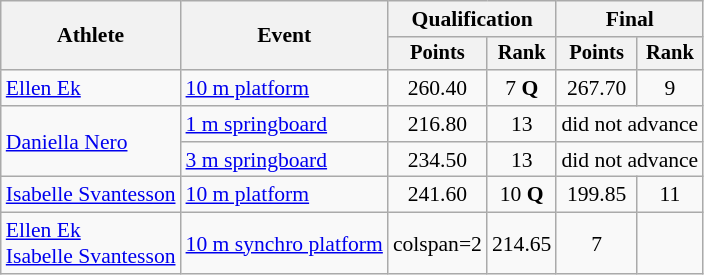<table class=wikitable style="font-size:90%">
<tr>
<th rowspan="2">Athlete</th>
<th rowspan="2">Event</th>
<th colspan="2">Qualification</th>
<th colspan="2">Final</th>
</tr>
<tr style="font-size:95%">
<th>Points</th>
<th>Rank</th>
<th>Points</th>
<th>Rank</th>
</tr>
<tr align=center>
<td align=left><a href='#'>Ellen Ek</a></td>
<td align=left><a href='#'>10 m platform</a></td>
<td>260.40</td>
<td>7 <strong>Q</strong></td>
<td>267.70</td>
<td>9</td>
</tr>
<tr align=center>
<td align=left rowspan=2><a href='#'>Daniella Nero</a></td>
<td align=left><a href='#'>1 m springboard</a></td>
<td>216.80</td>
<td>13</td>
<td colspan=2>did not advance</td>
</tr>
<tr align=center>
<td align=left><a href='#'>3 m springboard</a></td>
<td>234.50</td>
<td>13</td>
<td colspan=2>did not advance</td>
</tr>
<tr align=center>
<td align=left><a href='#'>Isabelle Svantesson</a></td>
<td align=left><a href='#'>10 m platform</a></td>
<td>241.60</td>
<td>10 <strong>Q</strong></td>
<td>199.85</td>
<td>11</td>
</tr>
<tr align=center>
<td align=left><a href='#'>Ellen Ek</a><br><a href='#'>Isabelle Svantesson</a></td>
<td align=left><a href='#'>10 m synchro platform</a></td>
<td>colspan=2 </td>
<td>214.65</td>
<td>7</td>
</tr>
</table>
